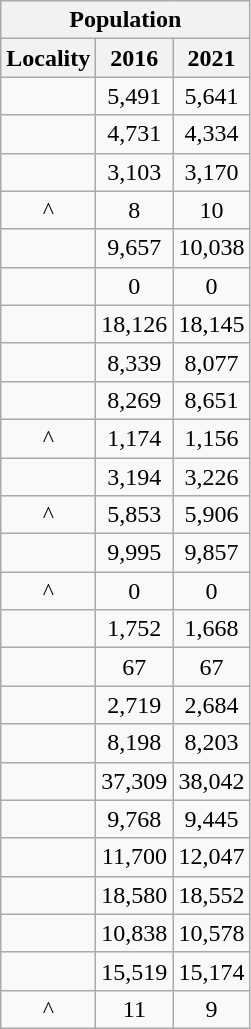<table class="wikitable sortable" style="text-align:center;">
<tr>
<th colspan="3" style="text-align:center;  font-weight:bold">Population</th>
</tr>
<tr>
<th style="text-align:center; background:  font-weight:bold">Locality</th>
<th style="text-align:center; background:  font-weight:bold"><strong>2016</strong></th>
<th style="text-align:center; background:  font-weight:bold"><strong>2021</strong></th>
</tr>
<tr>
<td></td>
<td>5,491</td>
<td>5,641</td>
</tr>
<tr>
<td></td>
<td>4,731</td>
<td>4,334</td>
</tr>
<tr>
<td></td>
<td>3,103</td>
<td>3,170</td>
</tr>
<tr>
<td>^</td>
<td>8</td>
<td>10</td>
</tr>
<tr>
<td></td>
<td>9,657</td>
<td>10,038</td>
</tr>
<tr>
<td></td>
<td>0</td>
<td>0</td>
</tr>
<tr>
<td></td>
<td>18,126</td>
<td>18,145</td>
</tr>
<tr>
<td></td>
<td>8,339</td>
<td>8,077</td>
</tr>
<tr>
<td></td>
<td>8,269</td>
<td>8,651</td>
</tr>
<tr>
<td>^</td>
<td>1,174</td>
<td>1,156</td>
</tr>
<tr>
<td></td>
<td>3,194</td>
<td>3,226</td>
</tr>
<tr>
<td>^</td>
<td>5,853</td>
<td>5,906</td>
</tr>
<tr>
<td></td>
<td>9,995</td>
<td>9,857</td>
</tr>
<tr>
<td>^</td>
<td>0</td>
<td>0</td>
</tr>
<tr>
<td></td>
<td>1,752</td>
<td>1,668</td>
</tr>
<tr>
<td></td>
<td>67</td>
<td>67</td>
</tr>
<tr>
<td></td>
<td>2,719</td>
<td>2,684</td>
</tr>
<tr>
<td></td>
<td>8,198</td>
<td>8,203</td>
</tr>
<tr>
<td></td>
<td>37,309</td>
<td>38,042</td>
</tr>
<tr>
<td></td>
<td>9,768</td>
<td>9,445</td>
</tr>
<tr>
<td></td>
<td>11,700</td>
<td>12,047</td>
</tr>
<tr>
<td></td>
<td>18,580</td>
<td>18,552</td>
</tr>
<tr>
<td></td>
<td>10,838</td>
<td>10,578</td>
</tr>
<tr>
<td></td>
<td>15,519</td>
<td>15,174</td>
</tr>
<tr>
<td>^</td>
<td>11</td>
<td>9</td>
</tr>
</table>
